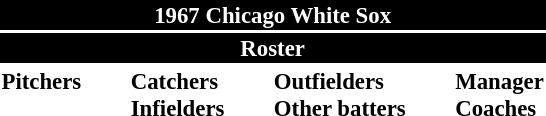<table class="toccolours" style="font-size: 95%;">
<tr>
<th colspan="10" style="background-color: black; color: white; text-align: center;">1967 Chicago White Sox</th>
</tr>
<tr>
<td colspan="10" style="background-color: black; color: white; text-align: center;"><strong>Roster</strong></td>
</tr>
<tr>
<td valign="top"><strong>Pitchers</strong><br>















</td>
<td width="25px"></td>
<td valign="top"><strong>Catchers</strong><br>



<strong>Infielders</strong>











</td>
<td width="25px"></td>
<td valign="top"><strong>Outfielders</strong><br>









<strong>Other batters</strong>

</td>
<td width="25px"></td>
<td valign="top"><strong>Manager</strong><br>
<strong>Coaches</strong>



</td>
</tr>
</table>
